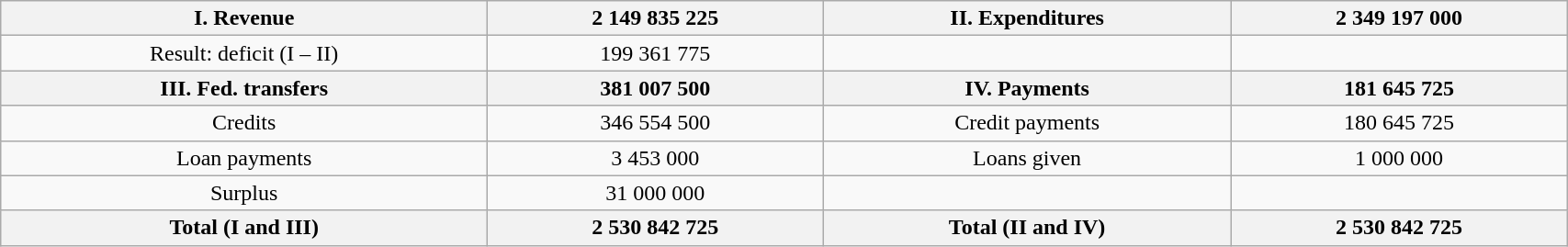<table class="wikitable" width="90%">
<tr align="center">
<th>I. Revenue</th>
<th>2 149 835 225</th>
<th>II. Expenditures</th>
<th>2 349 197 000</th>
</tr>
<tr align="center">
<td>Result: deficit (I – II)</td>
<td>199 361 775</td>
<td></td>
<td></td>
</tr>
<tr align="center">
<th>III. Fed. transfers</th>
<th>381 007 500</th>
<th>IV. Payments</th>
<th>181 645 725</th>
</tr>
<tr align="center">
<td>Credits</td>
<td>346 554 500</td>
<td>Credit payments</td>
<td>180 645 725</td>
</tr>
<tr align="center">
<td>Loan payments</td>
<td>3 453 000</td>
<td>Loans given</td>
<td>1 000 000</td>
</tr>
<tr align="center">
<td>Surplus</td>
<td>31 000 000</td>
<td></td>
<td></td>
</tr>
<tr align="center">
<th>Total (I and III)</th>
<th>2 530 842 725</th>
<th>Total (II and IV)</th>
<th>2 530 842 725</th>
</tr>
</table>
